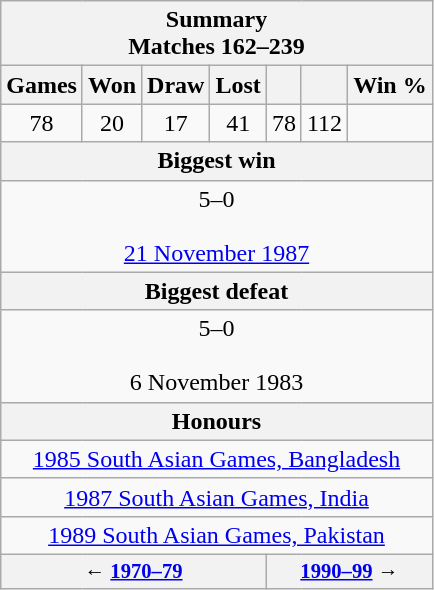<table Class = "wikitable" style="text-align:center;">
<tr>
<th colspan=7>Summary <br> Matches 162–239</th>
</tr>
<tr>
<th>Games</th>
<th>Won</th>
<th>Draw</th>
<th>Lost</th>
<th></th>
<th></th>
<th>Win %</th>
</tr>
<tr>
<td>78</td>
<td>20</td>
<td>17</td>
<td>41</td>
<td>78</td>
<td>112</td>
<td></td>
</tr>
<tr>
<th colspan=7>Biggest win</th>
</tr>
<tr>
<td colspan=7> 5–0  <br><br><a href='#'>21 November 1987</a></td>
</tr>
<tr>
<th colspan=7>Biggest defeat</th>
</tr>
<tr>
<td colspan=7> 5–0  <br><br>6 November 1983</td>
</tr>
<tr>
<th colspan=7>Honours</th>
</tr>
<tr>
<td colspan=7> <a href='#'>1985 South Asian Games, Bangladesh</a></td>
</tr>
<tr>
<td colspan=7> <a href='#'>1987 South Asian Games, India</a></td>
</tr>
<tr>
<td colspan=7> <a href='#'>1989 South Asian Games, Pakistan</a></td>
</tr>
<tr>
<th colspan=4 style="font-size: 86%;">← <a href='#'>1970–79</a></th>
<th colspan=3 style="font-size: 86%;"><a href='#'>1990–99</a> →</th>
</tr>
</table>
